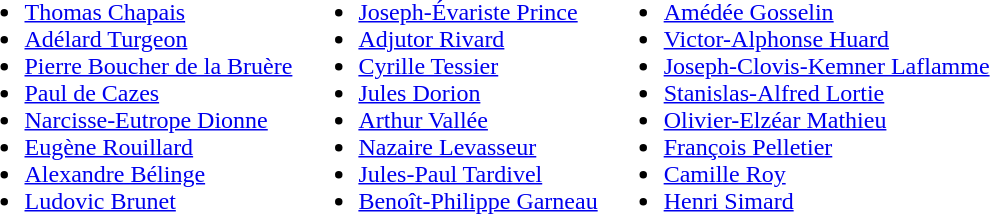<table>
<tr>
<td><br><ul><li><a href='#'>Thomas Chapais</a></li><li><a href='#'>Adélard Turgeon</a></li><li><a href='#'>Pierre Boucher de la Bruère</a></li><li><a href='#'>Paul de Cazes</a></li><li><a href='#'>Narcisse-Eutrope Dionne</a></li><li><a href='#'>Eugène Rouillard</a></li><li><a href='#'>Alexandre Bélinge</a></li><li><a href='#'>Ludovic Brunet</a></li></ul></td>
<td><br><ul><li><a href='#'>Joseph-Évariste Prince</a></li><li><a href='#'>Adjutor Rivard</a></li><li><a href='#'>Cyrille Tessier</a></li><li><a href='#'>Jules Dorion</a></li><li><a href='#'>Arthur Vallée</a></li><li><a href='#'>Nazaire Levasseur</a></li><li><a href='#'>Jules-Paul Tardivel</a></li><li><a href='#'>Benoît-Philippe Garneau</a></li></ul></td>
<td><br><ul><li><a href='#'>Amédée Gosselin</a></li><li><a href='#'>Victor-Alphonse Huard</a></li><li><a href='#'>Joseph-Clovis-Kemner Laflamme</a></li><li><a href='#'>Stanislas-Alfred Lortie</a></li><li><a href='#'>Olivier-Elzéar Mathieu</a></li><li><a href='#'>François Pelletier</a></li><li><a href='#'>Camille Roy</a></li><li><a href='#'>Henri Simard</a></li></ul></td>
</tr>
</table>
